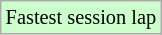<table class="wikitable sortable" style="font-size: 85%;">
<tr style="background:#ccffcc;">
<td>Fastest session lap</td>
</tr>
</table>
